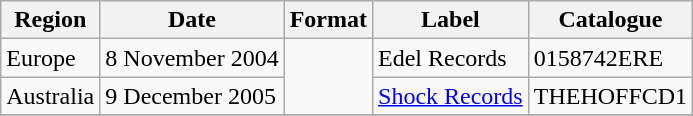<table class="wikitable plainrowheaders">
<tr>
<th scope="col">Region</th>
<th scope="col">Date</th>
<th scope="col">Format</th>
<th scope="col">Label</th>
<th scope="col">Catalogue</th>
</tr>
<tr>
<td>Europe</td>
<td>8 November 2004</td>
<td rowspan="2"></td>
<td>Edel Records</td>
<td>0158742ERE</td>
</tr>
<tr>
<td>Australia</td>
<td>9 December 2005</td>
<td><a href='#'>Shock Records</a></td>
<td>THEHOFFCD1</td>
</tr>
<tr>
</tr>
</table>
